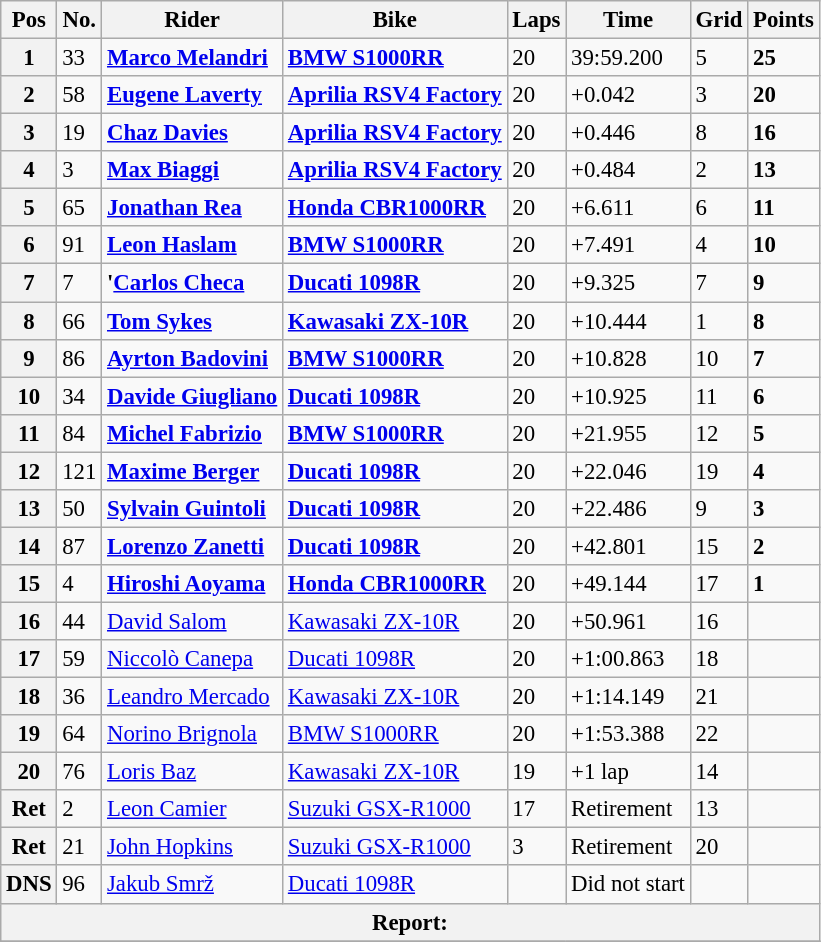<table class="wikitable" style="font-size: 95%;">
<tr>
<th>Pos</th>
<th>No.</th>
<th>Rider</th>
<th>Bike</th>
<th>Laps</th>
<th>Time</th>
<th>Grid</th>
<th>Points</th>
</tr>
<tr>
<th>1</th>
<td>33</td>
<td> <strong><a href='#'>Marco Melandri</a></strong></td>
<td><strong><a href='#'>BMW S1000RR</a></strong></td>
<td>20</td>
<td>39:59.200</td>
<td>5</td>
<td><strong>25</strong></td>
</tr>
<tr>
<th>2</th>
<td>58</td>
<td> <strong><a href='#'>Eugene Laverty</a></strong></td>
<td><strong><a href='#'>Aprilia RSV4 Factory</a></strong></td>
<td>20</td>
<td>+0.042</td>
<td>3</td>
<td><strong>20</strong></td>
</tr>
<tr>
<th>3</th>
<td>19</td>
<td> <strong><a href='#'>Chaz Davies</a></strong></td>
<td><strong><a href='#'>Aprilia RSV4 Factory</a></strong></td>
<td>20</td>
<td>+0.446</td>
<td>8</td>
<td><strong>16</strong></td>
</tr>
<tr>
<th>4</th>
<td>3</td>
<td> <strong><a href='#'>Max Biaggi</a></strong></td>
<td><strong><a href='#'>Aprilia RSV4 Factory</a></strong></td>
<td>20</td>
<td>+0.484</td>
<td>2</td>
<td><strong>13</strong></td>
</tr>
<tr>
<th>5</th>
<td>65</td>
<td> <strong><a href='#'>Jonathan Rea</a></strong></td>
<td><strong><a href='#'>Honda CBR1000RR</a></strong></td>
<td>20</td>
<td>+6.611</td>
<td>6</td>
<td><strong>11</strong></td>
</tr>
<tr>
<th>6</th>
<td>91</td>
<td> <strong><a href='#'>Leon Haslam</a></strong></td>
<td><strong><a href='#'>BMW S1000RR</a></strong></td>
<td>20</td>
<td>+7.491</td>
<td>4</td>
<td><strong>10</strong></td>
</tr>
<tr>
<th>7</th>
<td>7</td>
<td> <strong>'<a href='#'>Carlos Checa</a></strong></td>
<td><strong><a href='#'>Ducati 1098R</a></strong></td>
<td>20</td>
<td>+9.325</td>
<td>7</td>
<td><strong>9</strong></td>
</tr>
<tr>
<th>8</th>
<td>66</td>
<td> <strong><a href='#'>Tom Sykes</a></strong></td>
<td><strong><a href='#'>Kawasaki ZX-10R</a></strong></td>
<td>20</td>
<td>+10.444</td>
<td>1</td>
<td><strong>8</strong></td>
</tr>
<tr>
<th>9</th>
<td>86</td>
<td> <strong><a href='#'>Ayrton Badovini</a></strong></td>
<td><strong><a href='#'>BMW S1000RR</a></strong></td>
<td>20</td>
<td>+10.828</td>
<td>10</td>
<td><strong>7</strong></td>
</tr>
<tr>
<th>10</th>
<td>34</td>
<td> <strong><a href='#'>Davide Giugliano</a></strong></td>
<td><strong><a href='#'>Ducati 1098R</a></strong></td>
<td>20</td>
<td>+10.925</td>
<td>11</td>
<td><strong>6</strong></td>
</tr>
<tr>
<th>11</th>
<td>84</td>
<td> <strong><a href='#'>Michel Fabrizio</a></strong></td>
<td><strong><a href='#'>BMW S1000RR</a></strong></td>
<td>20</td>
<td>+21.955</td>
<td>12</td>
<td><strong>5</strong></td>
</tr>
<tr>
<th>12</th>
<td>121</td>
<td> <strong><a href='#'>Maxime Berger</a></strong></td>
<td><strong><a href='#'>Ducati 1098R</a></strong></td>
<td>20</td>
<td>+22.046</td>
<td>19</td>
<td><strong>4</strong></td>
</tr>
<tr>
<th>13</th>
<td>50</td>
<td> <strong><a href='#'>Sylvain Guintoli</a></strong></td>
<td><strong><a href='#'>Ducati 1098R</a></strong></td>
<td>20</td>
<td>+22.486</td>
<td>9</td>
<td><strong>3</strong></td>
</tr>
<tr>
<th>14</th>
<td>87</td>
<td> <strong><a href='#'>Lorenzo Zanetti</a></strong></td>
<td><strong><a href='#'>Ducati 1098R</a></strong></td>
<td>20</td>
<td>+42.801</td>
<td>15</td>
<td><strong>2</strong></td>
</tr>
<tr>
<th>15</th>
<td>4</td>
<td> <strong><a href='#'>Hiroshi Aoyama</a></strong></td>
<td><strong><a href='#'>Honda CBR1000RR</a></strong></td>
<td>20</td>
<td>+49.144</td>
<td>17</td>
<td><strong>1</strong></td>
</tr>
<tr>
<th>16</th>
<td>44</td>
<td> <a href='#'>David Salom</a></td>
<td><a href='#'>Kawasaki ZX-10R</a></td>
<td>20</td>
<td>+50.961</td>
<td>16</td>
<td></td>
</tr>
<tr>
<th>17</th>
<td>59</td>
<td> <a href='#'>Niccolò Canepa</a></td>
<td><a href='#'>Ducati 1098R</a></td>
<td>20</td>
<td>+1:00.863</td>
<td>18</td>
<td></td>
</tr>
<tr>
<th>18</th>
<td>36</td>
<td> <a href='#'>Leandro Mercado</a></td>
<td><a href='#'>Kawasaki ZX-10R</a></td>
<td>20</td>
<td>+1:14.149</td>
<td>21</td>
<td></td>
</tr>
<tr>
<th>19</th>
<td>64</td>
<td> <a href='#'>Norino Brignola</a></td>
<td><a href='#'>BMW S1000RR</a></td>
<td>20</td>
<td>+1:53.388</td>
<td>22</td>
<td></td>
</tr>
<tr>
<th>20</th>
<td>76</td>
<td> <a href='#'>Loris Baz</a></td>
<td><a href='#'>Kawasaki ZX-10R</a></td>
<td>19</td>
<td>+1 lap</td>
<td>14</td>
<td></td>
</tr>
<tr>
<th>Ret</th>
<td>2</td>
<td> <a href='#'>Leon Camier</a></td>
<td><a href='#'>Suzuki GSX-R1000</a></td>
<td>17</td>
<td>Retirement</td>
<td>13</td>
<td></td>
</tr>
<tr>
<th>Ret</th>
<td>21</td>
<td> <a href='#'>John Hopkins</a></td>
<td><a href='#'>Suzuki GSX-R1000</a></td>
<td>3</td>
<td>Retirement</td>
<td>20</td>
<td></td>
</tr>
<tr>
<th>DNS</th>
<td>96</td>
<td> <a href='#'>Jakub Smrž</a></td>
<td><a href='#'>Ducati 1098R</a></td>
<td></td>
<td>Did not start</td>
<td></td>
<td></td>
</tr>
<tr>
<th colspan=8>Report: </th>
</tr>
<tr>
</tr>
</table>
